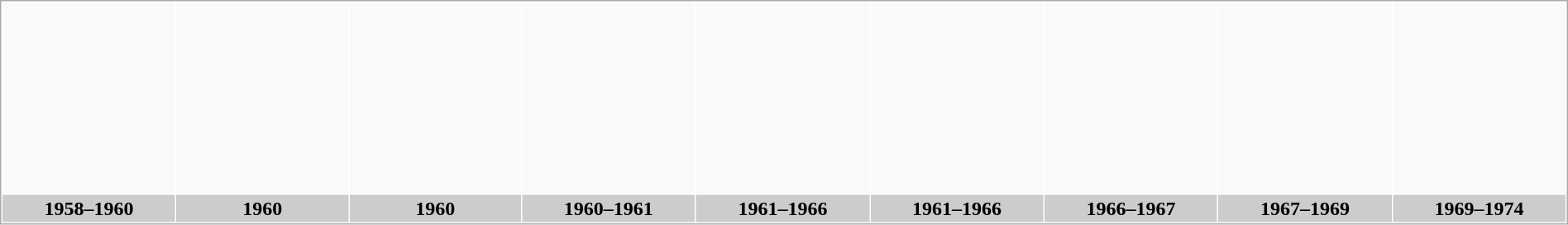<table border="0" cellpadding="2" cellspacing="1" style="border:1px solid #aaa">
<tr align=center>
<th height="150px" bgcolor="#F9F9F9"></th>
<th height="150px" bgcolor="#F9F9F9"></th>
<th height="150px" bgcolor="#F9F9F9"></th>
<th height="150px" bgcolor="#F9F9F9"></th>
<th height="150px" bgcolor="#F9F9F9"></th>
<th height="150px" bgcolor="#F9F9F9"></th>
<th height="150px" bgcolor="#F9F9F9"></th>
<th height="150px" bgcolor="#F9F9F9"></th>
<th height="150px" bgcolor="#F9F9F9"></th>
</tr>
<tr>
<th width="150px" colspan="1" bgcolor="#CCCCCC">1958–1960</th>
<th width="150px" colspan="1" bgcolor="#CCCCCC">1960</th>
<th width="150px" colspan="1" bgcolor="#CCCCCC">1960</th>
<th width="150px" colspan="1" bgcolor="#CCCCCC">1960–1961</th>
<th width="150px" colspan="1" bgcolor="#CCCCCC">1961–1966</th>
<th width="150px" colspan="1" bgcolor="#CCCCCC">1961–1966</th>
<th width="150px" colspan="1" bgcolor="#CCCCCC">1966–1967</th>
<th width="150px" colspan="1" bgcolor="#CCCCCC">1967–1969</th>
<th width="150px" colspan="1" bgcolor="#CCCCCC">1969–1974</th>
</tr>
</table>
